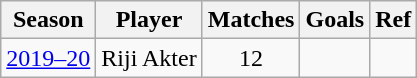<table class="wikitable" style="text-align:center;margin-left:1em;float:center">
<tr>
<th>Season</th>
<th>Player</th>
<th>Matches</th>
<th>Goals</th>
<th>Ref</th>
</tr>
<tr>
<td><a href='#'>2019–20</a></td>
<td> Riji Akter</td>
<td>12</td>
<td></td>
<td></td>
</tr>
</table>
